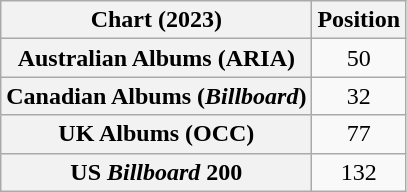<table class="wikitable sortable plainrowheaders" style="text-align:center">
<tr>
<th scope="col">Chart (2023)</th>
<th scope="col">Position</th>
</tr>
<tr>
<th scope="row">Australian Albums (ARIA)</th>
<td>50</td>
</tr>
<tr>
<th scope="row">Canadian Albums (<em>Billboard</em>)</th>
<td>32</td>
</tr>
<tr>
<th scope="row">UK Albums (OCC)</th>
<td>77</td>
</tr>
<tr>
<th scope="row">US <em>Billboard</em> 200</th>
<td>132</td>
</tr>
</table>
